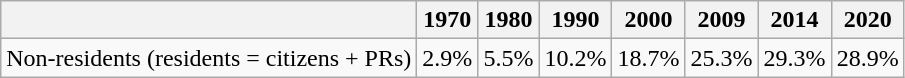<table class="wikitable">
<tr>
<th></th>
<th>1970</th>
<th>1980</th>
<th>1990</th>
<th>2000</th>
<th>2009</th>
<th>2014</th>
<th>2020</th>
</tr>
<tr>
<td>Non-residents (residents = citizens + PRs)</td>
<td align="right">2.9%</td>
<td align="right">5.5%</td>
<td align="right">10.2%</td>
<td align="right">18.7%</td>
<td align="right">25.3%</td>
<td align="right">29.3%</td>
<td align="right">28.9%</td>
</tr>
</table>
